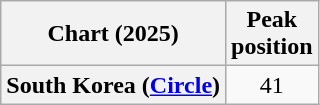<table class="wikitable plainrowheaders" style="text-align:center">
<tr>
<th scope="col">Chart (2025)</th>
<th scope="col">Peak<br>position</th>
</tr>
<tr>
<th scope="row">South Korea (<a href='#'>Circle</a>)</th>
<td>41</td>
</tr>
</table>
